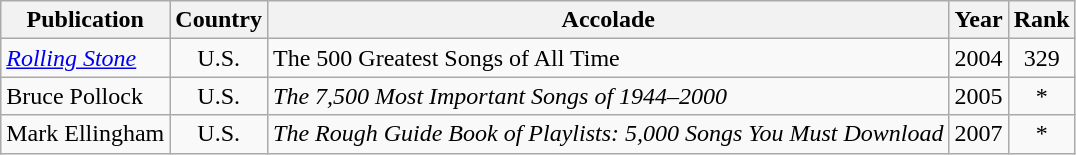<table class="wikitable">
<tr>
<th>Publication</th>
<th>Country</th>
<th>Accolade</th>
<th>Year</th>
<th>Rank</th>
</tr>
<tr>
<td><em><a href='#'>Rolling Stone</a></em></td>
<td style="text-align:center;">U.S.</td>
<td>The 500 Greatest Songs of All Time</td>
<td>2004</td>
<td style="text-align:center;">329</td>
</tr>
<tr>
<td>Bruce Pollock</td>
<td style="text-align:center;">U.S.</td>
<td><em>The 7,500 Most Important Songs of 1944–2000</em></td>
<td>2005</td>
<td style="text-align:center;">*</td>
</tr>
<tr>
<td>Mark Ellingham</td>
<td style="text-align:center;">U.S.</td>
<td><em>The Rough Guide Book of Playlists: 5,000 Songs You Must Download</em></td>
<td>2007</td>
<td style="text-align:center;">*</td>
</tr>
</table>
